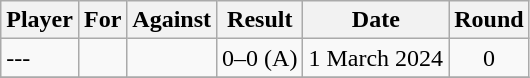<table class="wikitable sortable">
<tr>
<th>Player</th>
<th>For</th>
<th>Against</th>
<th>Result</th>
<th>Date</th>
<th>Round</th>
</tr>
<tr>
<td> ---</td>
<td></td>
<td></td>
<td align=center>0–0 (A)</td>
<td align=center>1 March 2024</td>
<td align=center>0</td>
</tr>
<tr>
</tr>
</table>
